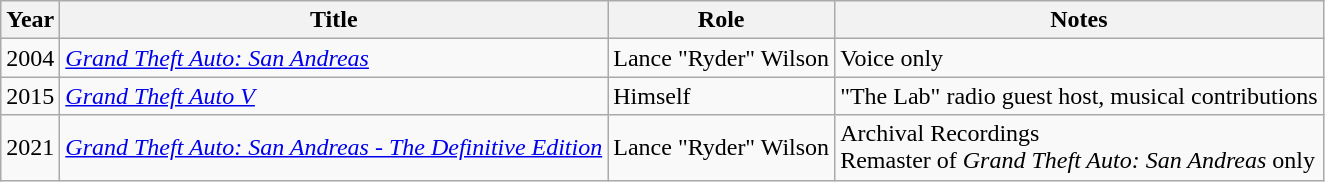<table class="wikitable">
<tr>
<th rowspan="1">Year</th>
<th rowspan="1">Title</th>
<th rowspan="1">Role</th>
<th rowspan="1">Notes</th>
</tr>
<tr>
<td>2004</td>
<td><em><a href='#'>Grand Theft Auto: San Andreas</a></em></td>
<td>Lance "Ryder" Wilson</td>
<td>Voice only</td>
</tr>
<tr>
<td>2015</td>
<td><em><a href='#'>Grand Theft Auto V</a></em></td>
<td>Himself</td>
<td>"The Lab" radio guest host, musical contributions</td>
</tr>
<tr>
<td>2021</td>
<td><em><a href='#'>Grand Theft Auto: San Andreas - The Definitive Edition</a></em></td>
<td>Lance "Ryder" Wilson</td>
<td>Archival Recordings<br>Remaster of <em>Grand Theft Auto: San Andreas</em> only</td>
</tr>
</table>
